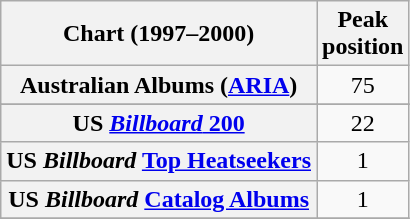<table class="wikitable sortable plainrowheaders">
<tr>
<th>Chart (1997–2000)</th>
<th>Peak<br>position</th>
</tr>
<tr>
<th scope="row">Australian Albums (<a href='#'>ARIA</a>)</th>
<td style="text-align:center;">75</td>
</tr>
<tr>
</tr>
<tr>
</tr>
<tr>
</tr>
<tr>
</tr>
<tr>
</tr>
<tr>
</tr>
<tr>
<th scope="row">US <a href='#'><em>Billboard</em> 200</a></th>
<td style="text-align:center;">22</td>
</tr>
<tr>
<th scope="row">US <em>Billboard</em> <a href='#'>Top Heatseekers</a></th>
<td style="text-align:center;">1</td>
</tr>
<tr>
<th scope="row">US <em>Billboard</em> <a href='#'>Catalog Albums</a></th>
<td style="text-align:center;">1</td>
</tr>
<tr>
</tr>
</table>
